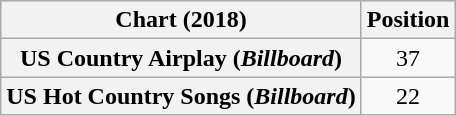<table class="wikitable sortable plainrowheaders" style="text-align:center">
<tr>
<th scope="col">Chart (2018)</th>
<th scope="col">Position</th>
</tr>
<tr>
<th scope="row">US Country Airplay (<em>Billboard</em>)</th>
<td>37</td>
</tr>
<tr>
<th scope="row">US Hot Country Songs (<em>Billboard</em>)</th>
<td>22</td>
</tr>
</table>
